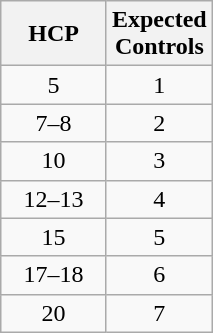<table class=wikitable style="float:left; margin-right:1.0em">
<tr>
<th width="50%">HCP</th>
<th>Expected<br>Controls</th>
</tr>
<tr align=center>
<td>5</td>
<td>1</td>
</tr>
<tr align=center>
<td>7–8</td>
<td>2</td>
</tr>
<tr align=center>
<td>10</td>
<td>3</td>
</tr>
<tr align=center>
<td>12–13</td>
<td>4</td>
</tr>
<tr align=center>
<td>15</td>
<td>5</td>
</tr>
<tr align=center>
<td>17–18</td>
<td>6</td>
</tr>
<tr align=center>
<td>20</td>
<td>7</td>
</tr>
</table>
